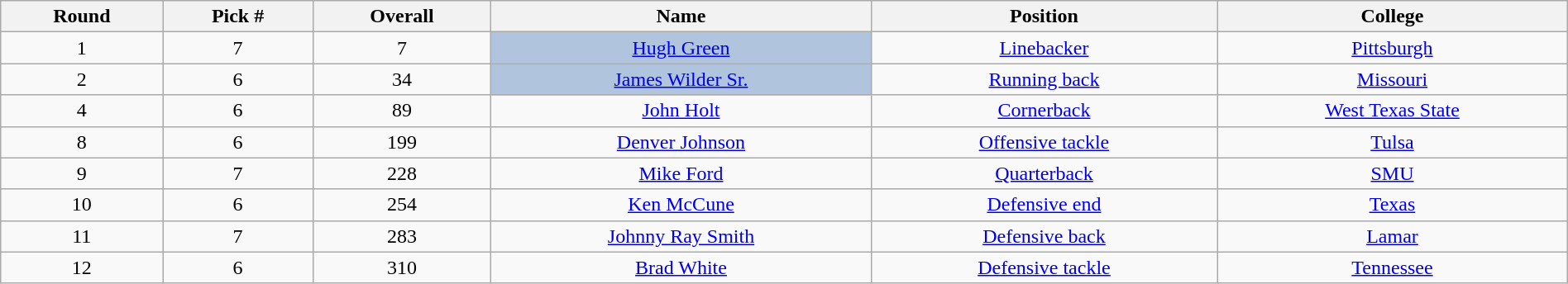<table class="wikitable sortable sortable" style="width: 100%; text-align:center">
<tr>
<th>Round</th>
<th>Pick #</th>
<th>Overall</th>
<th>Name</th>
<th>Position</th>
<th>College</th>
</tr>
<tr>
<td>1</td>
<td>7</td>
<td>7</td>
<td bgcolor=lightsteelblue><a href='#'>Hugh Green</a></td>
<td><a href='#'>Linebacker</a></td>
<td><a href='#'>Pittsburgh</a></td>
</tr>
<tr>
<td>2</td>
<td>6</td>
<td>34</td>
<td bgcolor=lightsteelblue><a href='#'>James Wilder Sr.</a></td>
<td><a href='#'>Running back</a></td>
<td><a href='#'>Missouri</a></td>
</tr>
<tr>
<td>4</td>
<td>6</td>
<td>89</td>
<td><a href='#'>John Holt</a></td>
<td><a href='#'>Cornerback</a></td>
<td><a href='#'>West Texas State</a></td>
</tr>
<tr>
<td>8</td>
<td>6</td>
<td>199</td>
<td><a href='#'>Denver Johnson</a></td>
<td><a href='#'>Offensive tackle</a></td>
<td><a href='#'>Tulsa</a></td>
</tr>
<tr>
<td>9</td>
<td>7</td>
<td>228</td>
<td><a href='#'>Mike Ford</a></td>
<td><a href='#'>Quarterback</a></td>
<td><a href='#'>SMU</a></td>
</tr>
<tr>
<td>10</td>
<td>6</td>
<td>254</td>
<td><a href='#'>Ken McCune</a></td>
<td><a href='#'>Defensive end</a></td>
<td><a href='#'>Texas</a></td>
</tr>
<tr>
<td>11</td>
<td>7</td>
<td>283</td>
<td><a href='#'>Johnny Ray Smith</a></td>
<td><a href='#'>Defensive back</a></td>
<td><a href='#'>Lamar</a></td>
</tr>
<tr>
<td>12</td>
<td>6</td>
<td>310</td>
<td><a href='#'>Brad White</a></td>
<td><a href='#'>Defensive tackle</a></td>
<td><a href='#'>Tennessee</a></td>
</tr>
</table>
